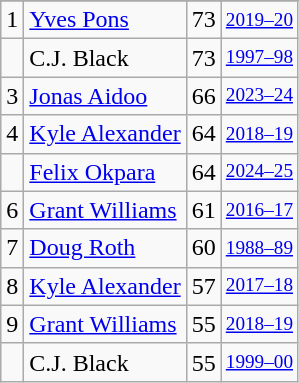<table class="wikitable">
<tr>
</tr>
<tr>
<td>1</td>
<td><a href='#'>Yves Pons</a></td>
<td>73</td>
<td style="font-size:80%;"><a href='#'>2019–20</a></td>
</tr>
<tr>
<td></td>
<td>C.J. Black</td>
<td>73</td>
<td style="font-size:80%;"><a href='#'>1997–98</a></td>
</tr>
<tr>
<td>3</td>
<td><a href='#'>Jonas Aidoo</a></td>
<td>66</td>
<td style="font-size:80%;"><a href='#'>2023–24</a></td>
</tr>
<tr>
<td>4</td>
<td><a href='#'>Kyle Alexander</a></td>
<td>64</td>
<td style="font-size:80%;"><a href='#'>2018–19</a></td>
</tr>
<tr>
<td></td>
<td><a href='#'>Felix Okpara</a></td>
<td>64</td>
<td style="font-size:80%;"><a href='#'>2024–25</a></td>
</tr>
<tr>
<td>6</td>
<td><a href='#'>Grant Williams</a></td>
<td>61</td>
<td style="font-size:80%;"><a href='#'>2016–17</a></td>
</tr>
<tr>
<td>7</td>
<td><a href='#'>Doug Roth</a></td>
<td>60</td>
<td style="font-size:80%;"><a href='#'>1988–89</a></td>
</tr>
<tr>
<td>8</td>
<td><a href='#'>Kyle Alexander</a></td>
<td>57</td>
<td style="font-size:80%;"><a href='#'>2017–18</a></td>
</tr>
<tr>
<td>9</td>
<td><a href='#'>Grant Williams</a></td>
<td>55</td>
<td style="font-size:80%;"><a href='#'>2018–19</a></td>
</tr>
<tr>
<td></td>
<td>C.J. Black</td>
<td>55</td>
<td style="font-size:80%;"><a href='#'>1999–00</a></td>
</tr>
</table>
